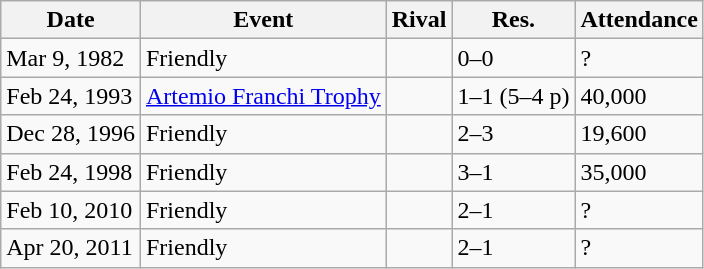<table class="wikitable sortable">
<tr>
<th>Date</th>
<th>Event</th>
<th>Rival</th>
<th>Res.</th>
<th>Attendance</th>
</tr>
<tr>
<td>Mar 9, 1982</td>
<td>Friendly</td>
<td></td>
<td>0–0</td>
<td>?</td>
</tr>
<tr>
<td>Feb 24, 1993</td>
<td><a href='#'>Artemio Franchi Trophy</a></td>
<td></td>
<td>1–1 (5–4 p)</td>
<td>40,000</td>
</tr>
<tr>
<td>Dec 28, 1996</td>
<td>Friendly</td>
<td></td>
<td>2–3</td>
<td>19,600</td>
</tr>
<tr>
<td>Feb 24, 1998</td>
<td>Friendly</td>
<td></td>
<td>3–1</td>
<td>35,000</td>
</tr>
<tr>
<td>Feb 10, 2010</td>
<td>Friendly</td>
<td></td>
<td>2–1</td>
<td>?</td>
</tr>
<tr>
<td>Apr 20, 2011</td>
<td>Friendly</td>
<td></td>
<td>2–1</td>
<td>?</td>
</tr>
</table>
